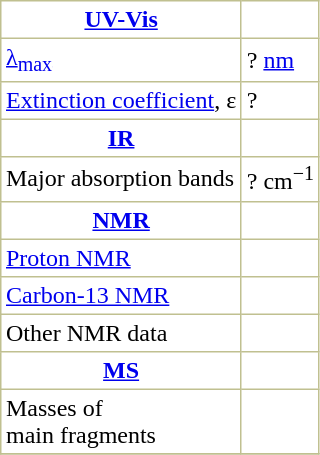<table border="1" cellspacing="0" cellpadding="3" style="margin: 0 0 0 0.5em; background: #FFFFFF; border-collapse: collapse; border-color: #C0C090;">
<tr>
<th><a href='#'>UV-Vis</a></th>
</tr>
<tr>
<td><a href='#'>λ<sub>max</sub></a></td>
<td>? <a href='#'>nm</a></td>
</tr>
<tr>
<td><a href='#'>Extinction coefficient</a>, ε</td>
<td>?</td>
</tr>
<tr>
<th><a href='#'>IR</a></th>
</tr>
<tr>
<td>Major absorption bands</td>
<td>? cm<sup>−1</sup></td>
</tr>
<tr>
<th><a href='#'>NMR</a></th>
</tr>
<tr>
<td><a href='#'>Proton NMR</a> </td>
<td> </td>
</tr>
<tr>
<td><a href='#'>Carbon-13 NMR</a> </td>
<td> </td>
</tr>
<tr>
<td>Other NMR data </td>
<td> </td>
</tr>
<tr>
<th><a href='#'>MS</a></th>
</tr>
<tr>
<td>Masses of <br>main fragments</td>
<td>  </td>
</tr>
<tr>
</tr>
</table>
